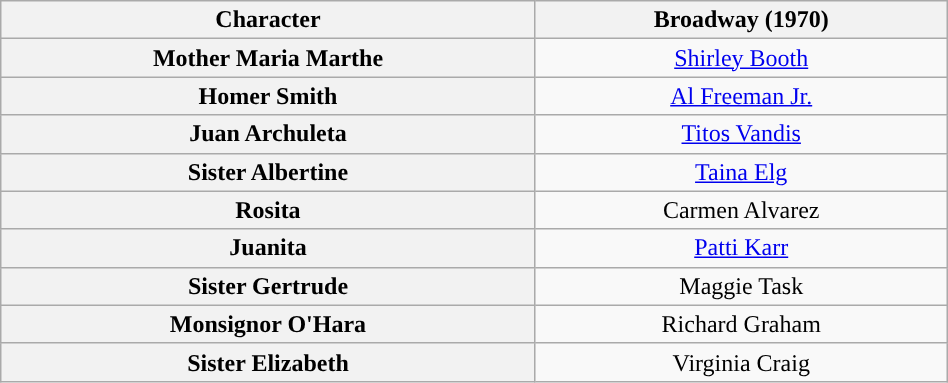<table class="wikitable" style="width:50%; text-align:center">
<tr>
<th scope="col">Character</th>
<th>Broadway (1970)</th>
</tr>
<tr>
<th>Mother Maria Marthe</th>
<td colspan="1"><a href='#'>Shirley Booth</a></td>
</tr>
<tr>
<th>Homer Smith</th>
<td colspan="1”"><a href='#'>Al Freeman Jr.</a></td>
</tr>
<tr>
<th>Juan Archuleta</th>
<td colspan="1”"><a href='#'>Titos Vandis</a></td>
</tr>
<tr>
<th>Sister Albertine</th>
<td colspan="1"><a href='#'>Taina Elg</a></td>
</tr>
<tr>
<th>Rosita</th>
<td colspan="1">Carmen Alvarez</td>
</tr>
<tr>
<th>Juanita</th>
<td colspan="1"><a href='#'>Patti Karr</a></td>
</tr>
<tr>
<th>Sister Gertrude</th>
<td colspan="1">Maggie Task</td>
</tr>
<tr>
<th>Monsignor O'Hara</th>
<td colspan="1">Richard Graham</td>
</tr>
<tr>
<th>Sister Elizabeth</th>
<td colspan="1">Virginia Craig</td>
</tr>
</table>
